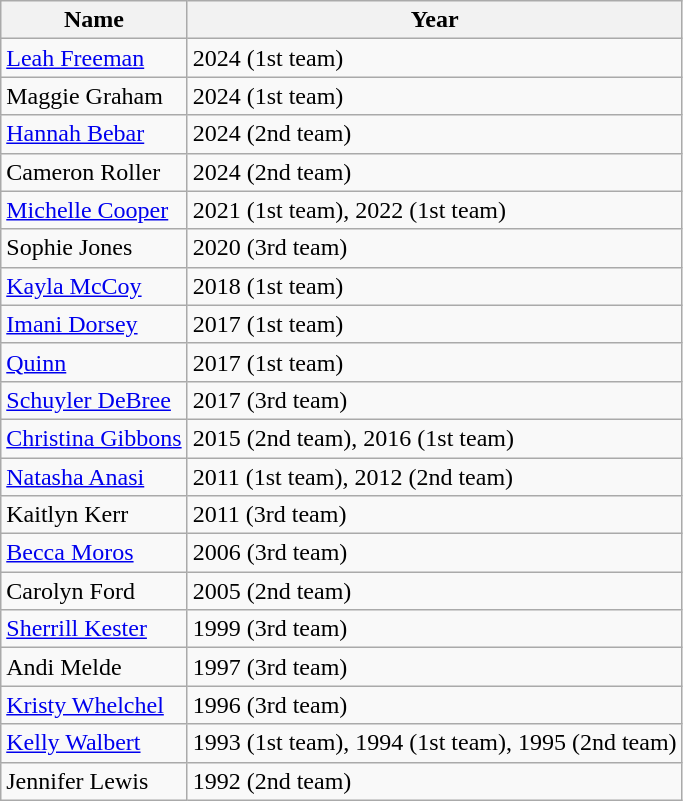<table class="wikitable">
<tr>
<th>Name</th>
<th>Year</th>
</tr>
<tr>
<td><a href='#'>Leah Freeman</a></td>
<td>2024 (1st team)</td>
</tr>
<tr>
<td>Maggie Graham</td>
<td>2024 (1st team)</td>
</tr>
<tr>
<td><a href='#'>Hannah Bebar</a></td>
<td>2024 (2nd team)</td>
</tr>
<tr>
<td>Cameron Roller</td>
<td>2024 (2nd team)</td>
</tr>
<tr>
<td><a href='#'>Michelle Cooper</a></td>
<td>2021 (1st team), 2022 (1st team)</td>
</tr>
<tr>
<td>Sophie Jones</td>
<td>2020 (3rd team)</td>
</tr>
<tr>
<td><a href='#'>Kayla McCoy</a></td>
<td>2018 (1st team)</td>
</tr>
<tr>
<td><a href='#'>Imani Dorsey</a></td>
<td>2017 (1st team)</td>
</tr>
<tr>
<td><a href='#'>Quinn</a></td>
<td>2017 (1st team)</td>
</tr>
<tr>
<td><a href='#'>Schuyler DeBree</a></td>
<td>2017 (3rd team)</td>
</tr>
<tr>
<td><a href='#'>Christina Gibbons</a></td>
<td>2015 (2nd team), 2016 (1st team)</td>
</tr>
<tr>
<td><a href='#'>Natasha Anasi</a></td>
<td>2011 (1st team), 2012 (2nd team)</td>
</tr>
<tr>
<td>Kaitlyn Kerr</td>
<td>2011 (3rd team)</td>
</tr>
<tr>
<td><a href='#'>Becca Moros</a></td>
<td>2006 (3rd team)</td>
</tr>
<tr>
<td>Carolyn Ford</td>
<td>2005 (2nd team)</td>
</tr>
<tr>
<td><a href='#'>Sherrill Kester</a></td>
<td>1999 (3rd team)</td>
</tr>
<tr>
<td>Andi Melde</td>
<td>1997 (3rd team)</td>
</tr>
<tr>
<td><a href='#'>Kristy Whelchel</a></td>
<td>1996 (3rd team)</td>
</tr>
<tr>
<td><a href='#'>Kelly Walbert</a></td>
<td>1993 (1st team), 1994 (1st team), 1995 (2nd team)</td>
</tr>
<tr>
<td>Jennifer Lewis</td>
<td>1992 (2nd team)</td>
</tr>
</table>
